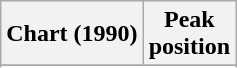<table class="wikitable sortable plainrowheaders">
<tr>
<th scope="col">Chart (1990)</th>
<th scope="col">Peak<br>position</th>
</tr>
<tr>
</tr>
<tr>
</tr>
</table>
